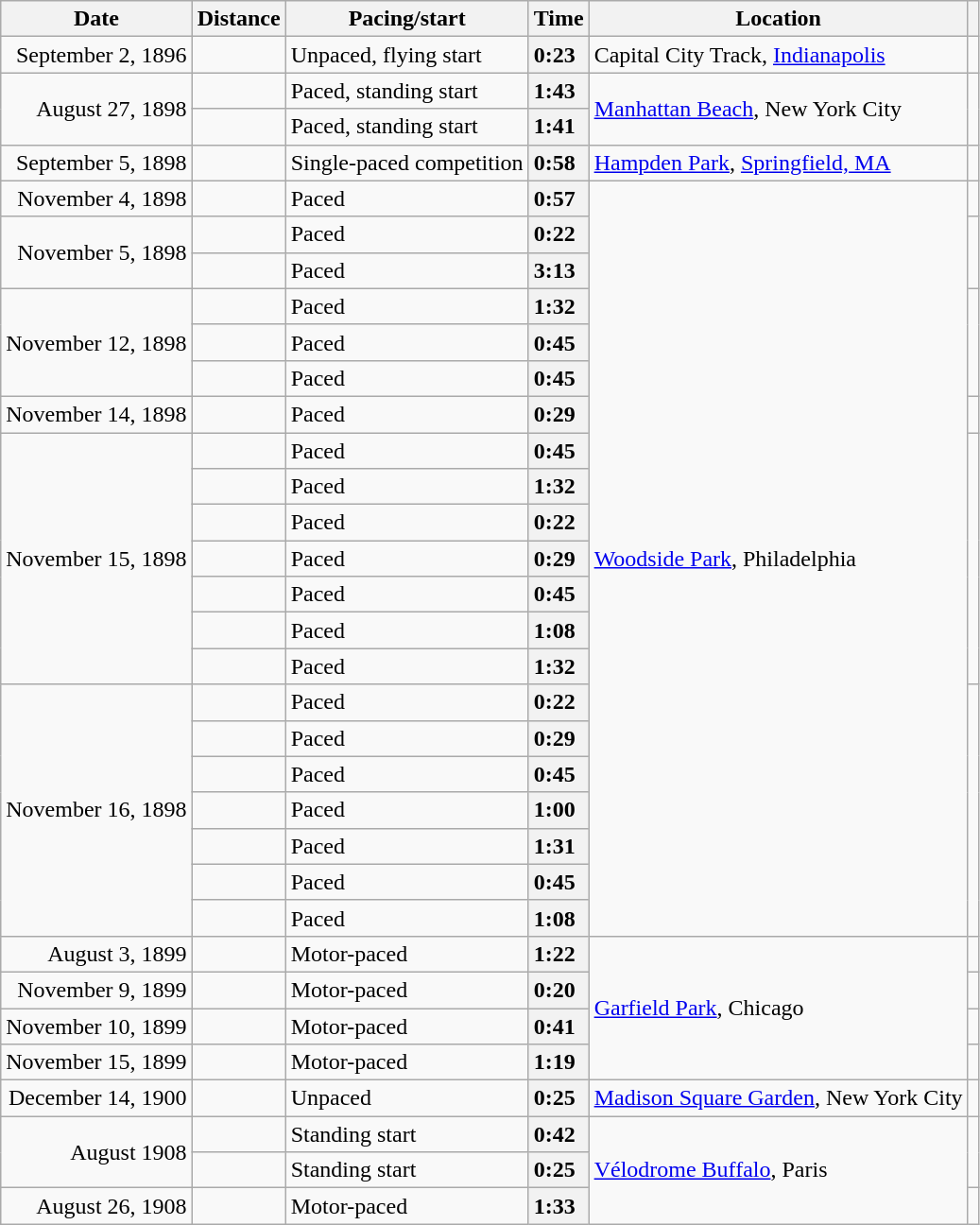<table class="wikitable">
<tr>
<th scope="col">Date</th>
<th scope="col">Distance</th>
<th scope="col">Pacing/start</th>
<th scope="col">Time</th>
<th scope="col">Location</th>
<th scope="col"></th>
</tr>
<tr>
<td style="text-align:right;">September 2, 1896</td>
<td></td>
<td>Unpaced, flying start</td>
<th scope="row" style="text-align:left;">0:23 </th>
<td>Capital City Track, <a href='#'>Indianapolis</a></td>
<td style="text-align:center;"></td>
</tr>
<tr>
<td rowspan="2" style="text-align:right;">August 27, 1898</td>
<td></td>
<td>Paced, standing start</td>
<th scope="row" style="text-align:left;">1:43 </th>
<td rowspan="2"><a href='#'>Manhattan Beach</a>, New York City</td>
<td rowspan="2" style="text-align:center;"></td>
</tr>
<tr>
<td></td>
<td>Paced, standing start</td>
<th scope="row" style="text-align:left;">1:41 </th>
</tr>
<tr>
<td style="text-align:right;">September 5, 1898</td>
<td></td>
<td>Single-paced competition</td>
<th scope="row" style="text-align:left;">0:58 </th>
<td><a href='#'>Hampden Park</a>, <a href='#'>Springfield, MA</a></td>
<td style="text-align:center;"></td>
</tr>
<tr>
<td style="text-align:right;">November 4, 1898</td>
<td></td>
<td>Paced</td>
<th scope="row" style="text-align:left;">0:57 </th>
<td rowspan="21"><a href='#'>Woodside Park</a>, Philadelphia</td>
<td style="text-align:center;"></td>
</tr>
<tr>
<td rowspan="2" style="text-align:right;">November 5, 1898</td>
<td></td>
<td>Paced</td>
<th scope="row" style="text-align:left;">0:22 </th>
<td rowspan="2" style="text-align:center;"></td>
</tr>
<tr>
<td></td>
<td>Paced</td>
<th scope="row" style="text-align:left;">3:13 </th>
</tr>
<tr>
<td rowspan="3" style="text-align:right;">November 12, 1898</td>
<td></td>
<td>Paced</td>
<th scope="row" style="text-align:left;">1:32</th>
<td rowspan="3" style="text-align:center;"></td>
</tr>
<tr>
<td></td>
<td>Paced</td>
<th scope="row" style="text-align:left;">0:45 </th>
</tr>
<tr>
<td></td>
<td>Paced</td>
<th scope="row" style="text-align:left;">0:45 </th>
</tr>
<tr>
<td style="text-align:right;">November 14, 1898</td>
<td></td>
<td>Paced</td>
<th scope="row" style="text-align:left;">0:29 </th>
<td style="text-align:center;"></td>
</tr>
<tr>
<td rowspan="7" style="text-align:right;">November 15, 1898</td>
<td></td>
<td>Paced</td>
<th scope="row" style="text-align:left;">0:45 </th>
<td rowspan="7" style="text-align:center;"></td>
</tr>
<tr>
<td></td>
<td>Paced</td>
<th scope="row" style="text-align:left;">1:32</th>
</tr>
<tr>
<td></td>
<td>Paced</td>
<th scope="row" style="text-align:left;">0:22 </th>
</tr>
<tr>
<td></td>
<td>Paced</td>
<th scope="row" style="text-align:left;">0:29 </th>
</tr>
<tr>
<td></td>
<td>Paced</td>
<th scope="row" style="text-align:left;">0:45 </th>
</tr>
<tr>
<td></td>
<td>Paced</td>
<th scope="row" style="text-align:left;">1:08 </th>
</tr>
<tr>
<td></td>
<td>Paced</td>
<th scope="row" style="text-align:left;">1:32</th>
</tr>
<tr>
<td rowspan="7" style="text-align:right;">November 16, 1898</td>
<td></td>
<td>Paced</td>
<th scope="row" style="text-align:left;">0:22 </th>
<td rowspan="7" style="text-align:center;"></td>
</tr>
<tr>
<td></td>
<td>Paced</td>
<th scope="row" style="text-align:left;">0:29 </th>
</tr>
<tr>
<td></td>
<td>Paced</td>
<th scope="row" style="text-align:left;">0:45 </th>
</tr>
<tr>
<td></td>
<td>Paced</td>
<th scope="row" style="text-align:left;">1:00 </th>
</tr>
<tr>
<td></td>
<td>Paced</td>
<th scope="row" style="text-align:left;">1:31 </th>
</tr>
<tr>
<td></td>
<td>Paced</td>
<th scope="row" style="text-align:left;">0:45 </th>
</tr>
<tr>
<td></td>
<td>Paced</td>
<th scope="row" style="text-align:left;">1:08 </th>
</tr>
<tr>
<td style="text-align:right;">August 3, 1899</td>
<td></td>
<td>Motor-paced</td>
<th scope="row" style="text-align:left;">1:22 </th>
<td rowspan="4"><a href='#'>Garfield Park</a>, Chicago</td>
<td style="text-align:center;"></td>
</tr>
<tr>
<td style="text-align:right;">November 9, 1899</td>
<td></td>
<td>Motor-paced</td>
<th scope="row" style="text-align:left;">0:20</th>
<td style="text-align:center;"></td>
</tr>
<tr>
<td style="text-align:right;">November 10, 1899</td>
<td></td>
<td>Motor-paced</td>
<th scope="row" style="text-align:left;">0:41</th>
<td style="text-align:center;"></td>
</tr>
<tr>
<td style="text-align:right;">November 15, 1899</td>
<td></td>
<td>Motor-paced</td>
<th scope="row" style="text-align:left;">1:19</th>
<td style="text-align:center;"></td>
</tr>
<tr>
<td style="text-align:right;">December 14, 1900</td>
<td></td>
<td>Unpaced</td>
<th scope="row" style="text-align:left;">0:25 </th>
<td><a href='#'>Madison Square Garden</a>, New York City</td>
<td style="text-align:center;"></td>
</tr>
<tr>
<td rowspan="2" style="text-align:right;">August 1908</td>
<td></td>
<td>Standing start</td>
<th scope="row" style="text-align:left;">0:42 </th>
<td rowspan="3"><a href='#'>Vélodrome Buffalo</a>, Paris</td>
<td rowspan="2" style="text-align:center;"></td>
</tr>
<tr>
<td></td>
<td>Standing start</td>
<th scope="row" style="text-align:left;">0:25 </th>
</tr>
<tr>
<td style="text-align:right;">August 26, 1908</td>
<td></td>
<td>Motor-paced</td>
<th scope="row" style="text-align:left;">1:33 </th>
<td style="text-align:center;"></td>
</tr>
</table>
